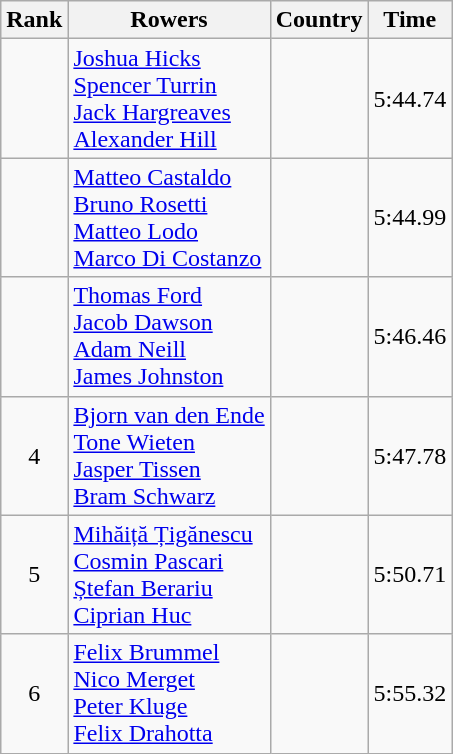<table class="wikitable" style="text-align:center">
<tr>
<th>Rank</th>
<th>Rowers</th>
<th>Country</th>
<th>Time</th>
</tr>
<tr>
<td></td>
<td align="left"><a href='#'>Joshua Hicks</a><br><a href='#'>Spencer Turrin</a><br><a href='#'>Jack Hargreaves</a><br><a href='#'>Alexander Hill</a></td>
<td align="left"></td>
<td>5:44.74</td>
</tr>
<tr>
<td></td>
<td align="left"><a href='#'>Matteo Castaldo</a><br><a href='#'>Bruno Rosetti</a><br><a href='#'>Matteo Lodo</a><br><a href='#'>Marco Di Costanzo</a></td>
<td align="left"></td>
<td>5:44.99</td>
</tr>
<tr>
<td></td>
<td align="left"><a href='#'>Thomas Ford</a><br><a href='#'>Jacob Dawson</a><br><a href='#'>Adam Neill</a><br><a href='#'>James Johnston</a></td>
<td align="left"></td>
<td>5:46.46</td>
</tr>
<tr>
<td>4</td>
<td align="left"><a href='#'>Bjorn van den Ende</a><br><a href='#'>Tone Wieten</a><br><a href='#'>Jasper Tissen</a><br><a href='#'>Bram Schwarz</a></td>
<td align="left"></td>
<td>5:47.78</td>
</tr>
<tr>
<td>5</td>
<td align="left"><a href='#'>Mihăiță Țigănescu</a><br><a href='#'>Cosmin Pascari</a><br><a href='#'>Ștefan Berariu</a><br><a href='#'>Ciprian Huc</a></td>
<td align="left"></td>
<td>5:50.71</td>
</tr>
<tr>
<td>6</td>
<td align="left"><a href='#'>Felix Brummel</a><br><a href='#'>Nico Merget</a><br><a href='#'>Peter Kluge</a><br><a href='#'>Felix Drahotta</a></td>
<td align="left"></td>
<td>5:55.32</td>
</tr>
</table>
